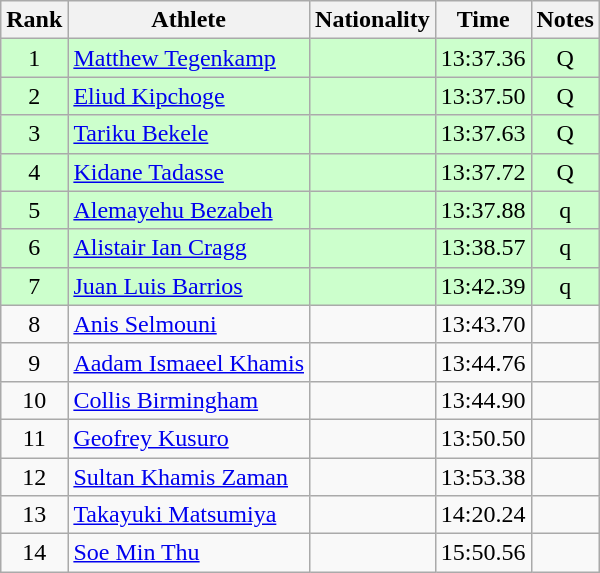<table class="wikitable sortable" style="text-align:center">
<tr>
<th>Rank</th>
<th>Athlete</th>
<th>Nationality</th>
<th>Time</th>
<th>Notes</th>
</tr>
<tr bgcolor=ccffcc>
<td>1</td>
<td align=left><a href='#'>Matthew Tegenkamp</a></td>
<td align=left></td>
<td>13:37.36</td>
<td>Q</td>
</tr>
<tr bgcolor=ccffcc>
<td>2</td>
<td align=left><a href='#'>Eliud Kipchoge</a></td>
<td align=left></td>
<td>13:37.50</td>
<td>Q</td>
</tr>
<tr bgcolor=ccffcc>
<td>3</td>
<td align=left><a href='#'>Tariku Bekele</a></td>
<td align=left></td>
<td>13:37.63</td>
<td>Q</td>
</tr>
<tr bgcolor=ccffcc>
<td>4</td>
<td align=left><a href='#'>Kidane Tadasse</a></td>
<td align=left></td>
<td>13:37.72</td>
<td>Q</td>
</tr>
<tr bgcolor=ccffcc>
<td>5</td>
<td align=left><a href='#'>Alemayehu Bezabeh</a></td>
<td align=left></td>
<td>13:37.88</td>
<td>q</td>
</tr>
<tr bgcolor=ccffcc>
<td>6</td>
<td align=left><a href='#'>Alistair Ian Cragg</a></td>
<td align=left></td>
<td>13:38.57</td>
<td>q</td>
</tr>
<tr bgcolor=ccffcc>
<td>7</td>
<td align=left><a href='#'>Juan Luis Barrios</a></td>
<td align=left></td>
<td>13:42.39</td>
<td>q</td>
</tr>
<tr>
<td>8</td>
<td align=left><a href='#'>Anis Selmouni</a></td>
<td align=left></td>
<td>13:43.70</td>
<td></td>
</tr>
<tr>
<td>9</td>
<td align=left><a href='#'>Aadam Ismaeel Khamis</a></td>
<td align=left></td>
<td>13:44.76</td>
<td></td>
</tr>
<tr>
<td>10</td>
<td align=left><a href='#'>Collis Birmingham</a></td>
<td align=left></td>
<td>13:44.90</td>
<td></td>
</tr>
<tr>
<td>11</td>
<td align=left><a href='#'>Geofrey Kusuro</a></td>
<td align=left></td>
<td>13:50.50</td>
<td></td>
</tr>
<tr>
<td>12</td>
<td align=left><a href='#'>Sultan Khamis Zaman</a></td>
<td align=left></td>
<td>13:53.38</td>
<td></td>
</tr>
<tr>
<td>13</td>
<td align=left><a href='#'>Takayuki Matsumiya</a></td>
<td align=left></td>
<td>14:20.24</td>
<td></td>
</tr>
<tr>
<td>14</td>
<td align=left><a href='#'>Soe Min Thu</a></td>
<td align=left></td>
<td>15:50.56</td>
<td></td>
</tr>
</table>
